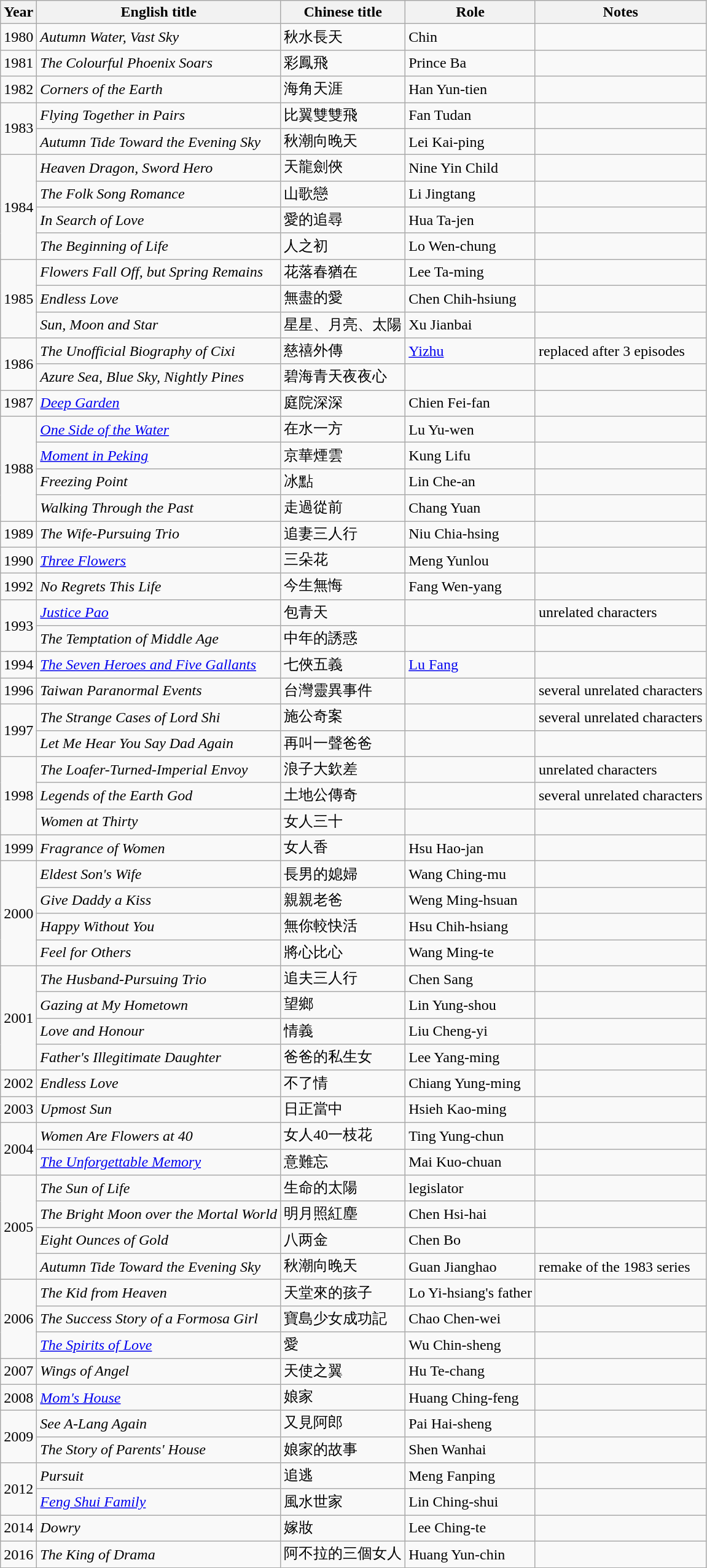<table class="wikitable sortable">
<tr>
<th>Year</th>
<th>English title</th>
<th>Chinese title</th>
<th>Role</th>
<th class="unsortable">Notes</th>
</tr>
<tr>
<td>1980</td>
<td><em>Autumn Water, Vast Sky</em></td>
<td>秋水長天</td>
<td>Chin</td>
<td></td>
</tr>
<tr>
<td>1981</td>
<td><em>The Colourful Phoenix Soars</em></td>
<td>彩鳳飛</td>
<td>Prince Ba</td>
<td></td>
</tr>
<tr>
<td>1982</td>
<td><em>Corners of the Earth</em></td>
<td>海角天涯</td>
<td>Han Yun-tien</td>
<td></td>
</tr>
<tr>
<td rowspan=2>1983</td>
<td><em>Flying Together in Pairs</em></td>
<td>比翼雙雙飛</td>
<td>Fan Tudan</td>
<td></td>
</tr>
<tr>
<td><em>Autumn Tide Toward the Evening Sky</em></td>
<td>秋潮向晚天</td>
<td>Lei Kai-ping</td>
<td></td>
</tr>
<tr>
<td rowspan=4>1984</td>
<td><em>Heaven Dragon, Sword Hero</em></td>
<td>天龍劍俠</td>
<td>Nine Yin Child</td>
<td></td>
</tr>
<tr>
<td><em>The Folk Song Romance</em></td>
<td>山歌戀</td>
<td>Li Jingtang</td>
<td></td>
</tr>
<tr>
<td><em>In Search of Love</em></td>
<td>愛的追尋</td>
<td>Hua Ta-jen</td>
<td></td>
</tr>
<tr>
<td><em>The Beginning of Life</em></td>
<td>人之初</td>
<td>Lo Wen-chung</td>
<td></td>
</tr>
<tr>
<td rowspan=3>1985</td>
<td><em>Flowers Fall Off, but Spring Remains</em></td>
<td>花落春猶在</td>
<td>Lee Ta-ming</td>
<td></td>
</tr>
<tr>
<td><em>Endless Love</em></td>
<td>無盡的愛</td>
<td>Chen Chih-hsiung</td>
<td></td>
</tr>
<tr>
<td><em>Sun, Moon and Star</em></td>
<td>星星、月亮、太陽</td>
<td>Xu Jianbai</td>
<td></td>
</tr>
<tr>
<td rowspan=2>1986</td>
<td><em>The Unofficial Biography of Cixi</em></td>
<td>慈禧外傳</td>
<td><a href='#'>Yizhu</a></td>
<td>replaced after 3 episodes</td>
</tr>
<tr>
<td><em>Azure Sea, Blue Sky, Nightly Pines</em></td>
<td>碧海青天夜夜心</td>
<td></td>
<td></td>
</tr>
<tr>
<td>1987</td>
<td><em><a href='#'>Deep Garden</a></em></td>
<td>庭院深深</td>
<td>Chien Fei-fan</td>
<td></td>
</tr>
<tr>
<td rowspan=4>1988</td>
<td><em><a href='#'>One Side of the Water</a></em></td>
<td>在水一方</td>
<td>Lu Yu-wen</td>
<td></td>
</tr>
<tr>
<td><em><a href='#'>Moment in Peking</a></em></td>
<td>京華煙雲</td>
<td>Kung Lifu</td>
<td></td>
</tr>
<tr>
<td><em>Freezing Point</em></td>
<td>冰點</td>
<td>Lin Che-an</td>
<td></td>
</tr>
<tr>
<td><em>Walking Through the Past</em></td>
<td>走過從前</td>
<td>Chang Yuan</td>
<td></td>
</tr>
<tr>
<td>1989</td>
<td><em>The Wife-Pursuing Trio</em></td>
<td>追妻三人行</td>
<td>Niu Chia-hsing</td>
<td></td>
</tr>
<tr>
<td>1990</td>
<td><em><a href='#'>Three Flowers</a></em></td>
<td>三朵花</td>
<td>Meng Yunlou</td>
<td></td>
</tr>
<tr>
<td>1992</td>
<td><em>No Regrets This Life</em></td>
<td>今生無悔</td>
<td>Fang Wen-yang</td>
<td></td>
</tr>
<tr>
<td rowspan=2>1993</td>
<td><em><a href='#'>Justice Pao</a></em></td>
<td>包青天</td>
<td></td>
<td>unrelated characters</td>
</tr>
<tr>
<td><em>The Temptation of Middle Age</em></td>
<td>中年的誘惑</td>
<td></td>
<td></td>
</tr>
<tr>
<td>1994</td>
<td><em><a href='#'>The Seven Heroes and Five Gallants</a></em></td>
<td>七俠五義</td>
<td><a href='#'>Lu Fang</a></td>
<td></td>
</tr>
<tr>
<td>1996</td>
<td><em>Taiwan Paranormal Events</em></td>
<td>台灣靈異事件</td>
<td></td>
<td>several unrelated characters</td>
</tr>
<tr>
<td rowspan=2>1997</td>
<td><em>The Strange Cases of Lord Shi</em></td>
<td>施公奇案</td>
<td></td>
<td>several unrelated characters</td>
</tr>
<tr>
<td><em>Let Me Hear You Say Dad Again</em></td>
<td>再叫一聲爸爸</td>
<td></td>
<td></td>
</tr>
<tr>
<td rowspan=3>1998</td>
<td><em>The Loafer-Turned-Imperial Envoy</em></td>
<td>浪子大欽差</td>
<td></td>
<td>unrelated characters</td>
</tr>
<tr>
<td><em>Legends of the Earth God</em></td>
<td>土地公傳奇</td>
<td></td>
<td>several unrelated characters</td>
</tr>
<tr>
<td><em>Women at Thirty</em></td>
<td>女人三十</td>
<td></td>
<td></td>
</tr>
<tr>
<td>1999</td>
<td><em>Fragrance of Women</em></td>
<td>女人香</td>
<td>Hsu Hao-jan</td>
<td></td>
</tr>
<tr>
<td rowspan=4>2000</td>
<td><em>Eldest Son's Wife</em></td>
<td>長男的媳婦</td>
<td>Wang Ching-mu</td>
<td></td>
</tr>
<tr>
<td><em>Give Daddy a Kiss</em></td>
<td>親親老爸</td>
<td>Weng Ming-hsuan</td>
<td></td>
</tr>
<tr>
<td><em>Happy Without You</em></td>
<td>無你較快活</td>
<td>Hsu Chih-hsiang</td>
<td></td>
</tr>
<tr>
<td><em>Feel for Others</em></td>
<td>將心比心</td>
<td>Wang Ming-te</td>
<td></td>
</tr>
<tr>
<td rowspan=4>2001</td>
<td><em>The Husband-Pursuing Trio</em></td>
<td>追夫三人行</td>
<td>Chen Sang</td>
<td></td>
</tr>
<tr>
<td><em>Gazing at My Hometown</em></td>
<td>望鄉</td>
<td>Lin Yung-shou</td>
<td></td>
</tr>
<tr>
<td><em>Love and Honour</em></td>
<td>情義</td>
<td>Liu Cheng-yi</td>
<td></td>
</tr>
<tr>
<td><em>Father's Illegitimate Daughter</em></td>
<td>爸爸的私生女</td>
<td>Lee Yang-ming</td>
<td></td>
</tr>
<tr>
<td>2002</td>
<td><em>Endless Love</em></td>
<td>不了情</td>
<td>Chiang Yung-ming</td>
<td></td>
</tr>
<tr>
<td>2003</td>
<td><em>Upmost Sun</em></td>
<td>日正當中</td>
<td>Hsieh Kao-ming</td>
<td></td>
</tr>
<tr>
<td rowspan=2>2004</td>
<td><em>Women Are Flowers at 40</em></td>
<td>女人40一枝花</td>
<td>Ting Yung-chun</td>
<td></td>
</tr>
<tr>
<td><em><a href='#'>The Unforgettable Memory</a></em></td>
<td>意難忘</td>
<td>Mai Kuo-chuan</td>
<td></td>
</tr>
<tr>
<td rowspan=4>2005</td>
<td><em>The Sun of Life</em></td>
<td>生命的太陽</td>
<td>legislator</td>
<td></td>
</tr>
<tr>
<td><em>The Bright Moon over the Mortal World</em></td>
<td>明月照紅塵</td>
<td>Chen Hsi-hai</td>
<td></td>
</tr>
<tr>
<td><em>Eight Ounces of Gold</em></td>
<td>八两金</td>
<td>Chen Bo</td>
<td></td>
</tr>
<tr>
<td><em>Autumn Tide Toward the Evening Sky</em></td>
<td>秋潮向晚天</td>
<td>Guan Jianghao</td>
<td>remake of the 1983 series</td>
</tr>
<tr>
<td rowspan=3>2006</td>
<td><em>The Kid from Heaven</em></td>
<td>天堂來的孩子</td>
<td>Lo Yi-hsiang's father</td>
<td></td>
</tr>
<tr>
<td><em>The Success Story of a Formosa Girl</em></td>
<td>寶島少女成功記</td>
<td>Chao Chen-wei</td>
<td></td>
</tr>
<tr>
<td><em><a href='#'>The Spirits of Love</a></em></td>
<td>愛</td>
<td>Wu Chin-sheng</td>
<td></td>
</tr>
<tr>
<td>2007</td>
<td><em>Wings of Angel</em></td>
<td>天使之翼</td>
<td>Hu Te-chang</td>
<td></td>
</tr>
<tr>
<td>2008</td>
<td><em><a href='#'>Mom's House</a></em></td>
<td>娘家</td>
<td>Huang Ching-feng</td>
<td></td>
</tr>
<tr>
<td rowspan=2>2009</td>
<td><em>See A-Lang Again</em></td>
<td>又見阿郎</td>
<td>Pai Hai-sheng</td>
<td></td>
</tr>
<tr>
<td><em>The Story of Parents' House</em></td>
<td>娘家的故事</td>
<td>Shen Wanhai</td>
<td></td>
</tr>
<tr>
<td rowspan=2>2012</td>
<td><em>Pursuit</em></td>
<td>追逃</td>
<td>Meng Fanping</td>
<td></td>
</tr>
<tr>
<td><em><a href='#'>Feng Shui Family</a></em></td>
<td>風水世家</td>
<td>Lin Ching-shui</td>
<td></td>
</tr>
<tr>
<td>2014</td>
<td><em>Dowry</em></td>
<td>嫁妝</td>
<td>Lee Ching-te</td>
<td></td>
</tr>
<tr>
<td>2016</td>
<td><em>The King of Drama</em></td>
<td>阿不拉的三個女人</td>
<td>Huang Yun-chin</td>
<td></td>
</tr>
</table>
